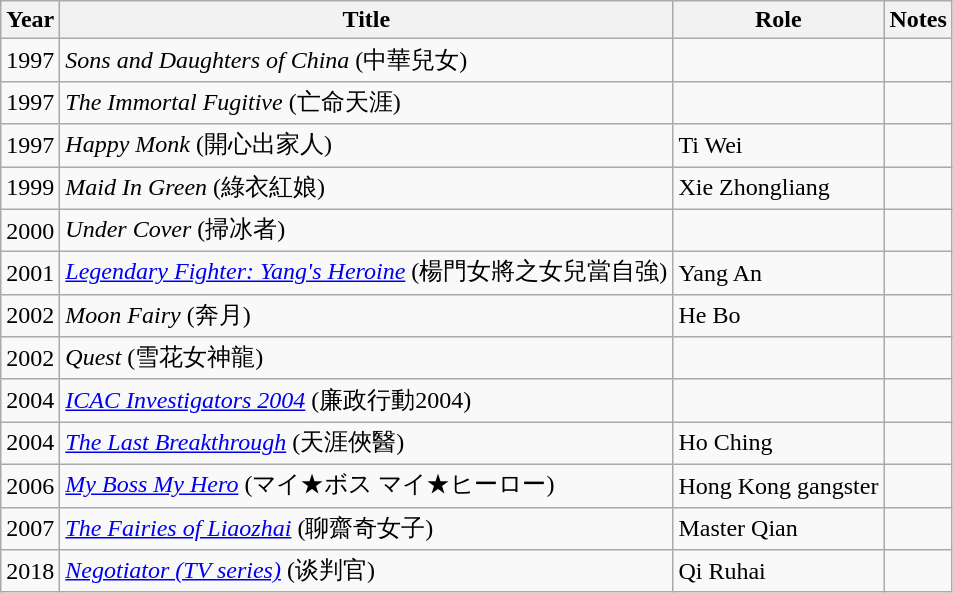<table class="wikitable sortable">
<tr>
<th>Year</th>
<th>Title</th>
<th>Role</th>
<th>Notes</th>
</tr>
<tr>
<td>1997</td>
<td><em>Sons and Daughters of China</em> (中華兒女)</td>
<td></td>
<td></td>
</tr>
<tr>
<td>1997</td>
<td><em>The Immortal Fugitive</em> (亡命天涯)</td>
<td></td>
<td></td>
</tr>
<tr>
<td>1997</td>
<td><em>Happy Monk</em> (開心出家人)</td>
<td>Ti Wei</td>
<td></td>
</tr>
<tr>
<td>1999</td>
<td><em>Maid In Green</em> (綠衣紅娘)</td>
<td>Xie Zhongliang</td>
<td></td>
</tr>
<tr>
<td>2000</td>
<td><em>Under Cover</em> (掃冰者)</td>
<td></td>
<td></td>
</tr>
<tr>
<td>2001</td>
<td><em><a href='#'>Legendary Fighter: Yang's Heroine</a></em> (楊門女將之女兒當自強)</td>
<td>Yang An</td>
<td></td>
</tr>
<tr>
<td>2002</td>
<td><em>Moon Fairy</em> (奔月)</td>
<td>He Bo</td>
<td></td>
</tr>
<tr>
<td>2002</td>
<td><em>Quest</em> (雪花女神龍)</td>
<td></td>
<td></td>
</tr>
<tr>
<td>2004</td>
<td><em><a href='#'>ICAC Investigators 2004</a></em> (廉政行動2004)</td>
<td></td>
<td></td>
</tr>
<tr>
<td>2004</td>
<td><em><a href='#'>The Last Breakthrough</a></em> (天涯俠醫)</td>
<td>Ho Ching</td>
<td></td>
</tr>
<tr>
<td>2006</td>
<td><em><a href='#'>My Boss My Hero</a></em> (マイ★ボス マイ★ヒーロー)</td>
<td>Hong Kong gangster</td>
<td></td>
</tr>
<tr>
<td>2007</td>
<td><em><a href='#'>The Fairies of Liaozhai</a></em> (聊齋奇女子)</td>
<td>Master Qian</td>
<td></td>
</tr>
<tr>
<td>2018</td>
<td><em><a href='#'>Negotiator (TV series)</a></em> (谈判官)</td>
<td>Qi Ruhai</td>
<td></td>
</tr>
</table>
